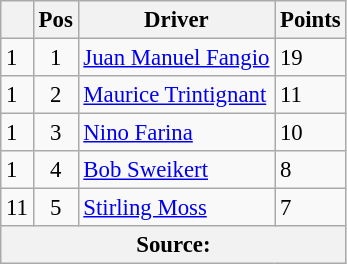<table class="wikitable" style="font-size: 95%;">
<tr>
<th></th>
<th>Pos</th>
<th>Driver</th>
<th>Points</th>
</tr>
<tr>
<td align="left"> 1</td>
<td align="center">1</td>
<td> <a href='#'>Juan Manuel Fangio</a></td>
<td align="left">19</td>
</tr>
<tr>
<td align="left"> 1</td>
<td align="center">2</td>
<td> <a href='#'>Maurice Trintignant</a></td>
<td align="left">11 </td>
</tr>
<tr>
<td align="left"> 1</td>
<td align="center">3</td>
<td> <a href='#'>Nino Farina</a></td>
<td align="left">10 </td>
</tr>
<tr>
<td align="left"> 1</td>
<td align="center">4</td>
<td> <a href='#'>Bob Sweikert</a></td>
<td align="left">8</td>
</tr>
<tr>
<td align="left"> 11</td>
<td align="center">5</td>
<td> <a href='#'>Stirling Moss</a></td>
<td align="left">7</td>
</tr>
<tr>
<th colspan=4>Source: </th>
</tr>
</table>
